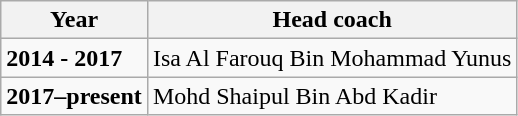<table class="wikitable sortable">
<tr>
<th>Year</th>
<th>Head coach</th>
</tr>
<tr>
<td><strong>2014 - 2017</strong></td>
<td>Isa Al Farouq Bin Mohammad Yunus</td>
</tr>
<tr>
<td><strong>2017–present</strong></td>
<td>Mohd Shaipul Bin Abd Kadir</td>
</tr>
</table>
